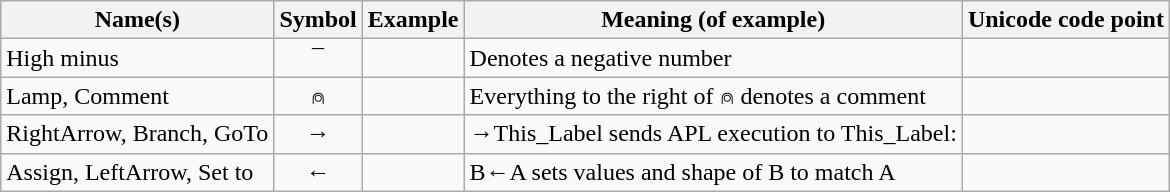<table class="wikitable">
<tr>
<th>Name(s)</th>
<th>Symbol</th>
<th>Example</th>
<th>Meaning (of example)</th>
<th>Unicode code point</th>
</tr>
<tr>
<td>High minus</td>
<td class="Unicode" style="text-align:center;">¯</td>
<td class="Unicode" style="text-align:center;"></td>
<td>Denotes a negative number</td>
<td></td>
</tr>
<tr>
<td>Lamp, Comment</td>
<td class="Unicode" style="text-align:center;">⍝</td>
<td class="Unicode" style="text-align:center;"></td>
<td>Everything to the right of ⍝ denotes a comment</td>
<td></td>
</tr>
<tr>
<td>RightArrow, Branch, GoTo</td>
<td class="Unicode" style="text-align:center;">→</td>
<td class="Unicode" style="text-align:center;"></td>
<td>→This_Label sends APL execution to This_Label:</td>
<td></td>
</tr>
<tr>
<td>Assign, LeftArrow, Set to</td>
<td class="Unicode" style="text-align:center;">←</td>
<td class="Unicode" style="text-align:center;"></td>
<td>B←A sets values and shape of B to match A</td>
<td></td>
</tr>
</table>
